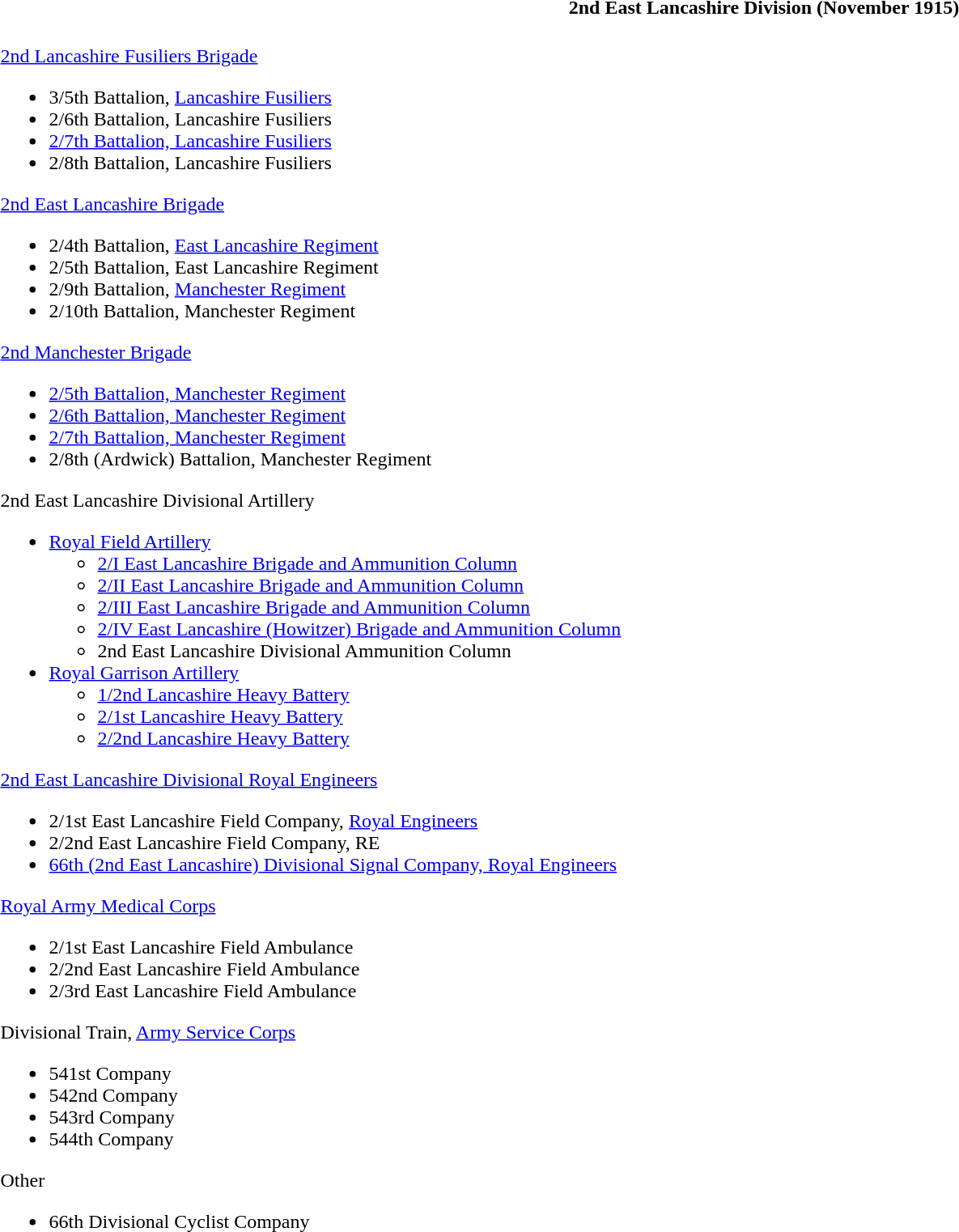<table class="toccolours collapsible collapsed" style="width:100%; background:transparent;">
<tr>
<th colspan=>2nd East Lancashire Division (November 1915)</th>
</tr>
<tr>
<td colspan="2"><br><a href='#'>2nd Lancashire Fusiliers Brigade</a><ul><li>3/5th Battalion, <a href='#'>Lancashire Fusiliers</a></li><li>2/6th Battalion, Lancashire Fusiliers</li><li><a href='#'>2/7th Battalion, Lancashire Fusiliers</a></li><li>2/8th Battalion, Lancashire Fusiliers</li></ul><a href='#'>2nd East Lancashire Brigade</a><ul><li>2/4th Battalion, <a href='#'>East Lancashire Regiment</a></li><li>2/5th Battalion, East Lancashire Regiment</li><li>2/9th Battalion, <a href='#'>Manchester Regiment</a></li><li>2/10th Battalion, Manchester Regiment</li></ul><a href='#'>2nd Manchester Brigade</a><ul><li><a href='#'>2/5th Battalion, Manchester Regiment</a></li><li><a href='#'>2/6th Battalion, Manchester Regiment</a></li><li><a href='#'>2/7th Battalion, Manchester Regiment</a></li><li>2/8th (Ardwick) Battalion, Manchester Regiment</li></ul>2nd East Lancashire Divisional Artillery<ul><li><a href='#'>Royal Field Artillery</a><ul><li><a href='#'>2/I East Lancashire Brigade and Ammunition Column</a></li><li><a href='#'>2/II East Lancashire Brigade and Ammunition Column</a></li><li><a href='#'>2/III East Lancashire Brigade and Ammunition Column</a></li><li><a href='#'>2/IV East Lancashire (Howitzer) Brigade and Ammunition Column</a></li><li>2nd East Lancashire Divisional Ammunition Column</li></ul></li><li><a href='#'>Royal Garrison Artillery</a><ul><li><a href='#'>1/2nd Lancashire Heavy Battery</a></li><li><a href='#'>2/1st Lancashire Heavy Battery</a></li><li><a href='#'>2/2nd Lancashire Heavy Battery</a></li></ul></li></ul><a href='#'>2nd East Lancashire Divisional Royal Engineers</a><ul><li>2/1st East Lancashire Field Company, <a href='#'>Royal Engineers</a></li><li>2/2nd East Lancashire Field Company, RE</li><li><a href='#'>66th (2nd East Lancashire) Divisional Signal Company, Royal Engineers</a></li></ul><a href='#'>Royal Army Medical Corps</a><ul><li>2/1st East Lancashire Field Ambulance</li><li>2/2nd East Lancashire Field Ambulance</li><li>2/3rd East Lancashire Field Ambulance</li></ul>Divisional Train, <a href='#'>Army Service Corps</a><ul><li>541st Company</li><li>542nd Company</li><li>543rd Company</li><li>544th Company</li></ul>Other<ul><li>66th Divisional Cyclist Company</li></ul></td>
</tr>
</table>
